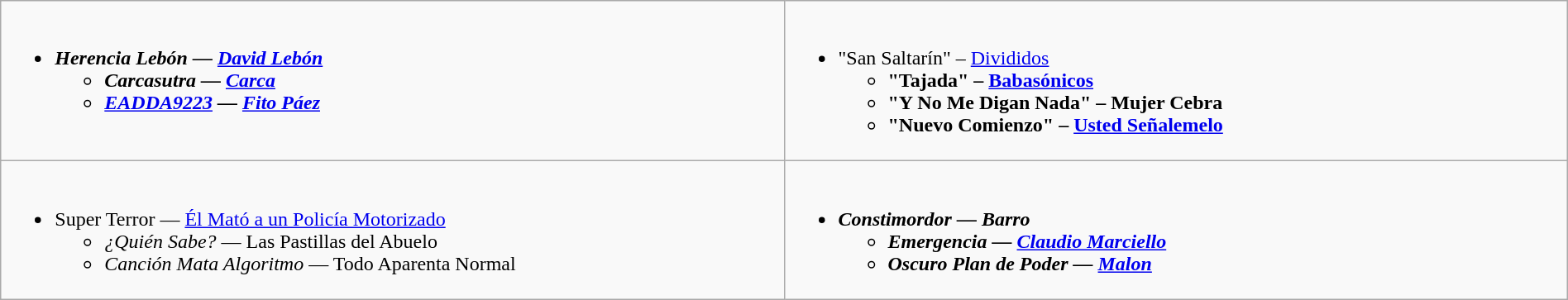<table class="wikitable" width="100%">
<tr>
<td style="vertical-align:top;" width="50%"><br><ul><li><strong><em>Herencia Lebón<em> — <a href='#'>David Lebón</a><strong><ul><li></em>Carcasutra<em> — <a href='#'>Carca</a></li><li></em><a href='#'>EADDA9223</a><em> — <a href='#'>Fito Páez</a></li></ul></li></ul></td>
<td style="vertical-align:top;" width="50%"><br><ul><li></strong>"San Saltarín" – <a href='#'>Divididos</a><strong><ul><li>"Tajada" – <a href='#'>Babasónicos</a></li><li>"Y No Me Digan Nada" – Mujer Cebra</li><li>"Nuevo Comienzo" – <a href='#'>Usted Señalemelo</a></li></ul></li></ul></td>
</tr>
<tr>
<td style="vertical-align:top;" width="50%"><br><ul><li></em></strong>Super Terror</em> — <a href='#'>Él Mató a un Policía Motorizado</a></strong><ul><li><em>¿Quién Sabe?</em> — Las Pastillas del Abuelo</li><li><em>Canción Mata Algoritmo</em> — Todo Aparenta Normal</li></ul></li></ul></td>
<td style="vertical-align:top;" width="50%"><br><ul><li><strong><em>Constimordor<em> — Barro<strong><ul><li></em>Emergencia<em> — <a href='#'>Claudio Marciello</a></li><li></em>Oscuro Plan de Poder<em> — <a href='#'>Malon</a></li></ul></li></ul></td>
</tr>
</table>
